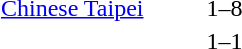<table style="text-align:center">
<tr>
<th width=200></th>
<th width=100></th>
<th width=200></th>
</tr>
<tr>
<td align=right><a href='#'>Chinese Taipei</a> </td>
<td>1–8</td>
<td align=left></td>
</tr>
<tr>
<td align=right></td>
<td>1–1</td>
<td align=left></td>
</tr>
</table>
